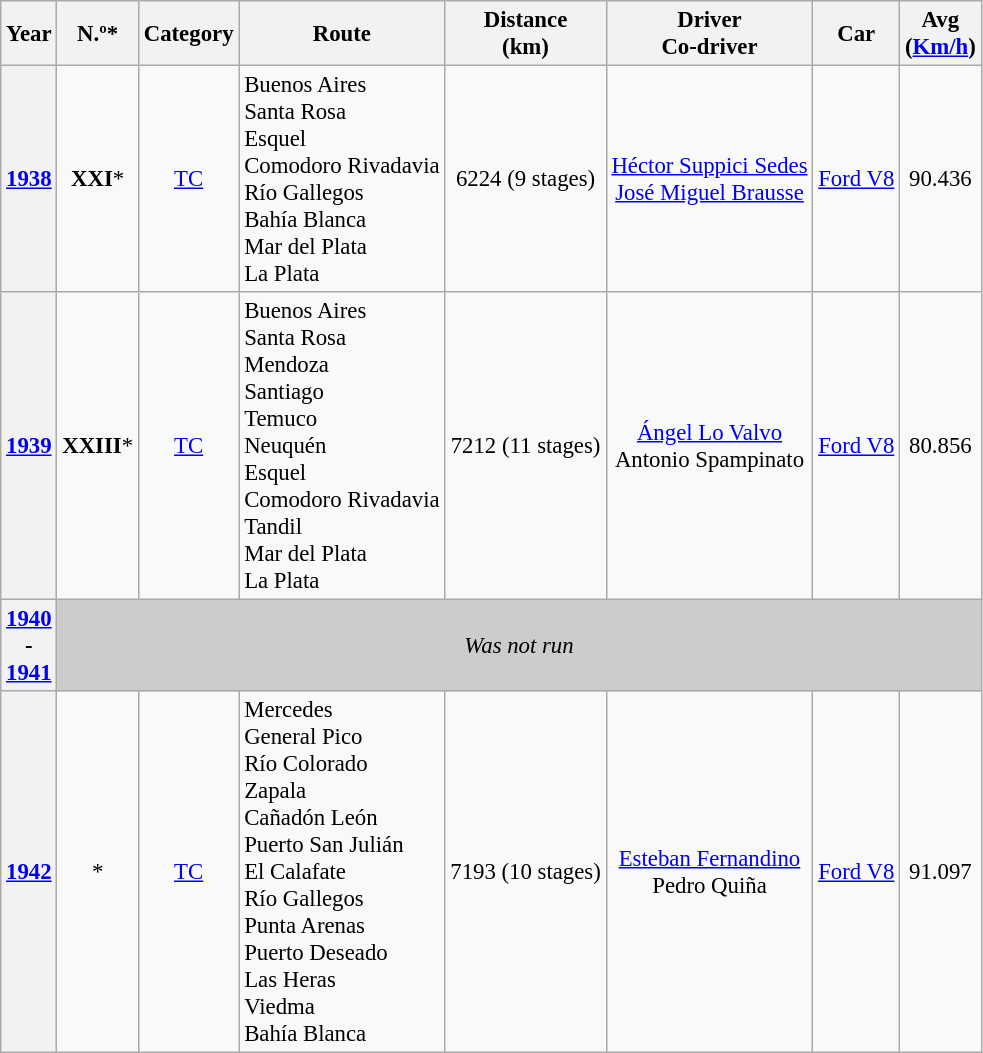<table class="wikitable" style="font-size: 95%;">
<tr>
<th>Year</th>
<th>N.º*</th>
<th>Category</th>
<th>Route</th>
<th>Distance<br>(km)</th>
<th>Driver<br>Co-driver</th>
<th>Car</th>
<th>Avg<br>(<a href='#'>Km/h</a>)</th>
</tr>
<tr>
<th><a href='#'>1938</a></th>
<td style="text-align:center;"><strong>XXI</strong>*</td>
<td style="text-align:center;"><a href='#'>TC</a></td>
<td> Buenos Aires<br> Santa Rosa<br> Esquel<br> Comodoro Rivadavia<br> Río Gallegos<br> Bahía Blanca<br> Mar del Plata<br> La Plata</td>
<td style="text-align:center;">6224 (9 stages)</td>
<td style="text-align:center;"> <a href='#'>Héctor Suppici Sedes</a><br> <a href='#'>José Miguel Brausse</a></td>
<td style="text-align:center;"><a href='#'>Ford V8</a></td>
<td style="text-align:center;">90.436</td>
</tr>
<tr style="background:#F8F9F9;">
<th><a href='#'>1939</a></th>
<td style="text-align:center;"><strong>XXIII</strong>*</td>
<td style="text-align:center;"><a href='#'>TC</a></td>
<td> Buenos Aires<br> Santa Rosa<br> Mendoza<br> Santiago<br> Temuco<br> Neuquén<br> Esquel<br> Comodoro Rivadavia<br> Tandil<br> Mar del Plata<br> La Plata</td>
<td style="text-align:center;">7212 (11 stages)</td>
<td style="text-align:center;"> <a href='#'>Ángel Lo Valvo</a><br> Antonio Spampinato</td>
<td style="text-align:center;"><a href='#'>Ford V8</a></td>
<td style="text-align:center;">80.856</td>
</tr>
<tr style="background:#ccc;">
<th style="text-align:center;"><a href='#'>1940</a><br>-<br><a href='#'>1941</a></th>
<td colspan="7" style="text-align:center;"><em>Was not run</em></td>
</tr>
<tr>
<th><a href='#'>1942</a></th>
<td style="text-align:center;">*</td>
<td style="text-align:center;"><a href='#'>TC</a></td>
<td> Mercedes<br> General Pico<br> Río Colorado<br> Zapala<br> Cañadón León<br> Puerto San Julián<br> El Calafate<br> Río Gallegos<br> Punta Arenas<br> Puerto Deseado<br> Las Heras<br> Viedma<br> Bahía Blanca</td>
<td style="text-align:center;">7193 (10 stages)</td>
<td style="text-align:center;"> <a href='#'>Esteban Fernandino</a><br> Pedro Quiña</td>
<td style="text-align:center;"><a href='#'>Ford V8</a></td>
<td style="text-align:center;">91.097</td>
</tr>
</table>
